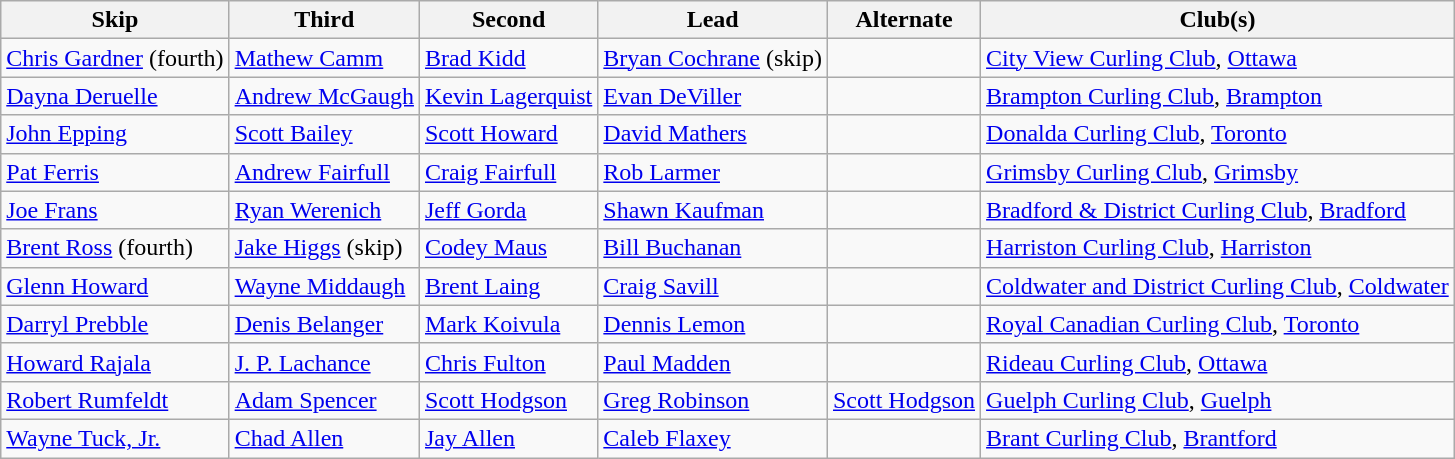<table class="wikitable">
<tr>
<th>Skip</th>
<th>Third</th>
<th>Second</th>
<th>Lead</th>
<th>Alternate</th>
<th>Club(s)</th>
</tr>
<tr>
<td><a href='#'>Chris Gardner</a> (fourth)</td>
<td><a href='#'>Mathew Camm</a></td>
<td><a href='#'>Brad Kidd</a></td>
<td><a href='#'>Bryan Cochrane</a> (skip)</td>
<td></td>
<td><a href='#'>City View Curling Club</a>, <a href='#'>Ottawa</a></td>
</tr>
<tr>
<td><a href='#'>Dayna Deruelle</a></td>
<td><a href='#'>Andrew McGaugh</a></td>
<td><a href='#'>Kevin Lagerquist</a></td>
<td><a href='#'>Evan DeViller</a></td>
<td></td>
<td><a href='#'>Brampton Curling Club</a>, <a href='#'>Brampton</a></td>
</tr>
<tr>
<td><a href='#'>John Epping</a></td>
<td><a href='#'>Scott Bailey</a></td>
<td><a href='#'>Scott Howard</a></td>
<td><a href='#'>David Mathers</a></td>
<td></td>
<td><a href='#'>Donalda Curling Club</a>, <a href='#'>Toronto</a></td>
</tr>
<tr>
<td><a href='#'>Pat Ferris</a></td>
<td><a href='#'>Andrew Fairfull</a></td>
<td><a href='#'>Craig Fairfull</a></td>
<td><a href='#'>Rob Larmer</a></td>
<td></td>
<td><a href='#'>Grimsby Curling Club</a>, <a href='#'>Grimsby</a></td>
</tr>
<tr>
<td><a href='#'>Joe Frans</a></td>
<td><a href='#'>Ryan Werenich</a></td>
<td><a href='#'>Jeff Gorda</a></td>
<td><a href='#'>Shawn Kaufman</a></td>
<td></td>
<td><a href='#'>Bradford & District Curling Club</a>, <a href='#'>Bradford</a></td>
</tr>
<tr>
<td><a href='#'>Brent Ross</a> (fourth)</td>
<td><a href='#'>Jake Higgs</a> (skip)</td>
<td><a href='#'>Codey Maus</a></td>
<td><a href='#'>Bill Buchanan</a></td>
<td></td>
<td><a href='#'>Harriston Curling Club</a>, <a href='#'>Harriston</a></td>
</tr>
<tr>
<td><a href='#'>Glenn Howard</a></td>
<td><a href='#'>Wayne Middaugh</a></td>
<td><a href='#'>Brent Laing</a></td>
<td><a href='#'>Craig Savill</a></td>
<td></td>
<td><a href='#'>Coldwater and District Curling Club</a>, <a href='#'>Coldwater</a></td>
</tr>
<tr>
<td><a href='#'>Darryl Prebble</a></td>
<td><a href='#'>Denis Belanger</a></td>
<td><a href='#'>Mark Koivula</a></td>
<td><a href='#'>Dennis Lemon</a></td>
<td></td>
<td><a href='#'>Royal Canadian Curling Club</a>, <a href='#'>Toronto</a></td>
</tr>
<tr>
<td><a href='#'>Howard Rajala</a></td>
<td><a href='#'>J. P. Lachance</a></td>
<td><a href='#'>Chris Fulton</a></td>
<td><a href='#'>Paul Madden</a></td>
<td></td>
<td><a href='#'>Rideau Curling Club</a>, <a href='#'>Ottawa</a></td>
</tr>
<tr>
<td><a href='#'>Robert Rumfeldt</a></td>
<td><a href='#'>Adam Spencer</a></td>
<td><a href='#'>Scott Hodgson</a></td>
<td><a href='#'>Greg Robinson</a></td>
<td><a href='#'>Scott Hodgson</a></td>
<td><a href='#'>Guelph Curling Club</a>, <a href='#'>Guelph</a></td>
</tr>
<tr>
<td><a href='#'>Wayne Tuck, Jr.</a></td>
<td><a href='#'>Chad Allen</a></td>
<td><a href='#'>Jay Allen</a></td>
<td><a href='#'>Caleb Flaxey</a></td>
<td></td>
<td><a href='#'>Brant Curling Club</a>, <a href='#'>Brantford</a></td>
</tr>
</table>
